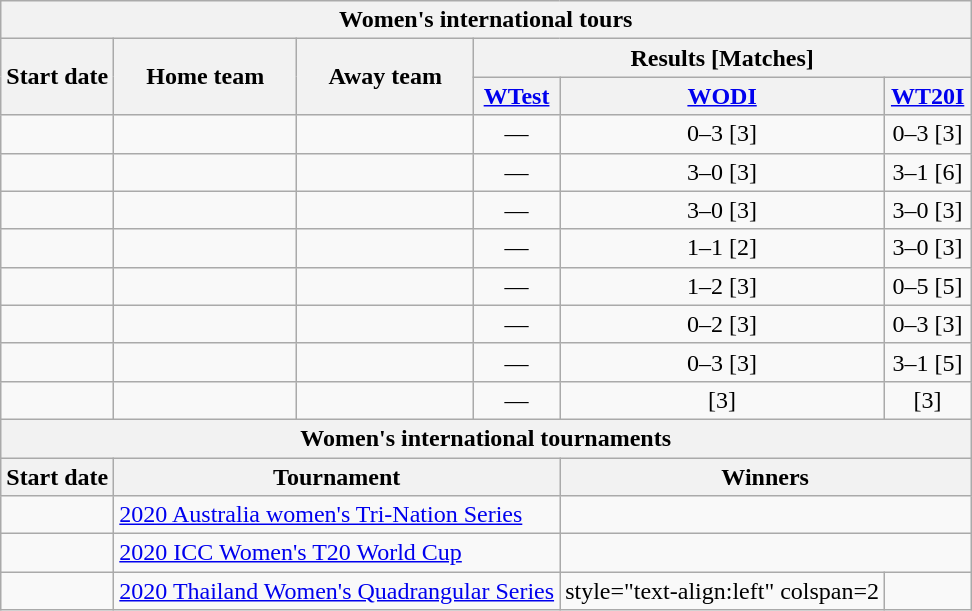<table class="wikitable unsortable" style="text-align:center; white-space:nowrap">
<tr>
<th colspan=6>Women's international tours</th>
</tr>
<tr>
<th rowspan=2>Start date</th>
<th rowspan=2>Home team</th>
<th rowspan=2>Away team</th>
<th colspan=3>Results [Matches]</th>
</tr>
<tr>
<th width=50><a href='#'>WTest</a></th>
<th width=50><a href='#'>WODI</a></th>
<th width=50><a href='#'>WT20I</a></th>
</tr>
<tr>
<td style="text-align:left"><a href='#'></a></td>
<td style="text-align:left"></td>
<td style="text-align:left"></td>
<td>—</td>
<td>0–3 [3]</td>
<td>0–3 [3]</td>
</tr>
<tr>
<td style="text-align:left"><a href='#'></a></td>
<td style="text-align:left"></td>
<td style="text-align:left"></td>
<td>—</td>
<td>3–0 [3]</td>
<td>3–1 [6]</td>
</tr>
<tr>
<td style="text-align:left"><a href='#'></a></td>
<td style="text-align:left"></td>
<td style="text-align:left"></td>
<td>—</td>
<td>3–0 [3]</td>
<td>3–0 [3]</td>
</tr>
<tr>
<td style="text-align:left"><a href='#'></a></td>
<td style="text-align:left"></td>
<td style="text-align:left"></td>
<td>—</td>
<td>1–1 [2]</td>
<td>3–0 [3]</td>
</tr>
<tr>
<td style="text-align:left"><a href='#'></a></td>
<td style="text-align:left"></td>
<td style="text-align:left"></td>
<td>—</td>
<td>1–2 [3]</td>
<td>0–5 [5]</td>
</tr>
<tr>
<td style="text-align:left"><a href='#'></a></td>
<td style="text-align:left"> </td>
<td style="text-align:left"></td>
<td>—</td>
<td>0–2 [3]</td>
<td>0–3 [3]</td>
</tr>
<tr>
<td style="text-align:left"><a href='#'></a></td>
<td style="text-align:left"></td>
<td style="text-align:left"></td>
<td>—</td>
<td>0–3 [3]</td>
<td>3–1 [5]</td>
</tr>
<tr>
<td style="text-align:left"><a href='#'></a></td>
<td style="text-align:left"></td>
<td style="text-align:left"></td>
<td>—</td>
<td>[3]</td>
<td>[3]</td>
</tr>
<tr>
<th colspan=6>Women's international tournaments</th>
</tr>
<tr>
<th>Start date</th>
<th colspan=3>Tournament</th>
<th colspan=2>Winners</th>
</tr>
<tr>
<td style="text-align:left"><a href='#'></a></td>
<td style="text-align:left" colspan=3> <a href='#'>2020 Australia women's Tri-Nation Series</a></td>
<td style="text-align:left" colspan=2></td>
</tr>
<tr>
<td style="text-align:left"><a href='#'></a></td>
<td style="text-align:left" colspan=3> <a href='#'>2020 ICC Women's T20 World Cup</a></td>
<td style="text-align:left" colspan=2></td>
</tr>
<tr>
<td style="text-align:left"><a href='#'></a></td>
<td style="text-align:left" colspan=3> <a href='#'>2020 Thailand Women's Quadrangular Series</a></td>
<td>style="text-align:left" colspan=2 </td>
</tr>
</table>
